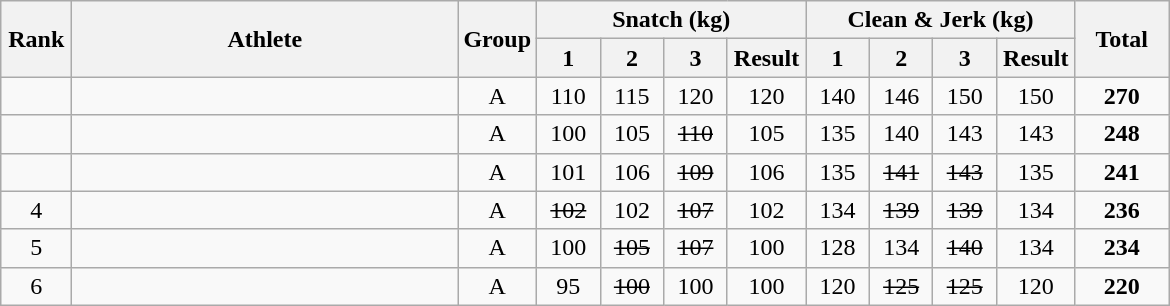<table class = "wikitable" style="text-align:center;">
<tr>
<th rowspan=2 width=40>Rank</th>
<th rowspan=2 width=250>Athlete</th>
<th rowspan=2 width=40>Group</th>
<th colspan=4>Snatch (kg)</th>
<th colspan=4>Clean & Jerk (kg)</th>
<th rowspan=2 width=55>Total</th>
</tr>
<tr>
<th width=35>1</th>
<th width=35>2</th>
<th width=35>3</th>
<th width=45>Result</th>
<th width=35>1</th>
<th width=35>2</th>
<th width=35>3</th>
<th width=45>Result</th>
</tr>
<tr>
<td></td>
<td align=left></td>
<td>A</td>
<td>110</td>
<td>115</td>
<td>120</td>
<td>120</td>
<td>140</td>
<td>146</td>
<td>150</td>
<td>150</td>
<td><strong>270</strong></td>
</tr>
<tr>
<td></td>
<td align=left></td>
<td>A</td>
<td>100</td>
<td>105</td>
<td><s>110</s></td>
<td>105</td>
<td>135</td>
<td>140</td>
<td>143</td>
<td>143</td>
<td><strong>248</strong></td>
</tr>
<tr>
<td></td>
<td align=left></td>
<td>A</td>
<td>101</td>
<td>106</td>
<td><s>109</s></td>
<td>106</td>
<td>135</td>
<td><s>141</s></td>
<td><s>143</s></td>
<td>135</td>
<td><strong>241</strong></td>
</tr>
<tr>
<td>4</td>
<td align=left></td>
<td>A</td>
<td><s>102</s></td>
<td>102</td>
<td><s>107</s></td>
<td>102</td>
<td>134</td>
<td><s>139</s></td>
<td><s>139</s></td>
<td>134</td>
<td><strong>236</strong></td>
</tr>
<tr>
<td>5</td>
<td align=left></td>
<td>A</td>
<td>100</td>
<td><s>105</s></td>
<td><s>107</s></td>
<td>100</td>
<td>128</td>
<td>134</td>
<td><s>140</s></td>
<td>134</td>
<td><strong>234</strong></td>
</tr>
<tr>
<td>6</td>
<td align=left></td>
<td>A</td>
<td>95</td>
<td><s>100</s></td>
<td>100</td>
<td>100</td>
<td>120</td>
<td><s>125</s></td>
<td><s>125</s></td>
<td>120</td>
<td><strong>220</strong></td>
</tr>
</table>
